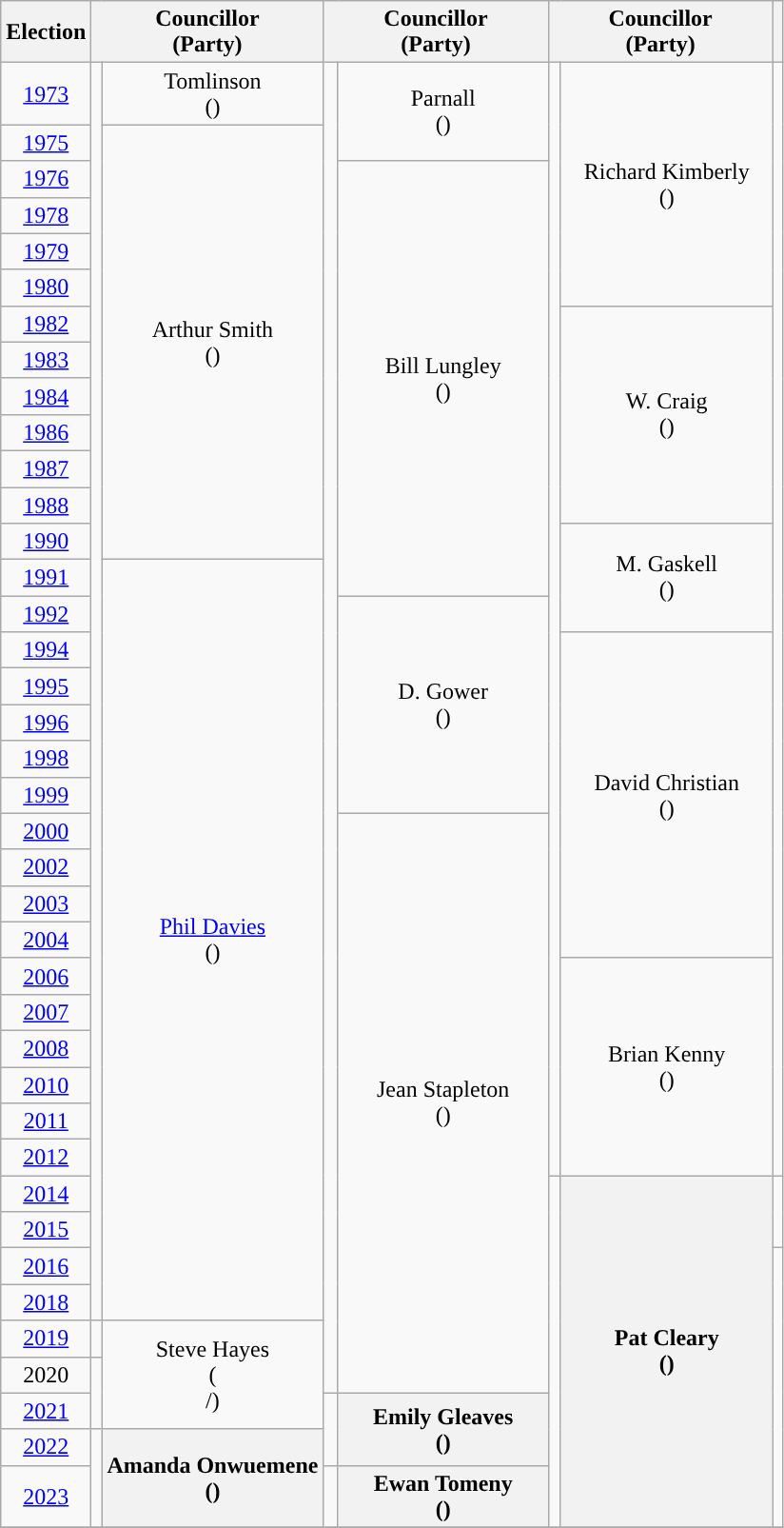<table class="wikitable" style="text-align:center">
<tr>
<th>Election</th>
<th scope="col" width="150" colspan = "2">Councillor<br> (Party)</th>
<th scope="col" width="150" colspan = "2">Councillor<br> (Party)</th>
<th scope="col" width="150" colspan = "2">Councillor<br> (Party)</th>
<th></th>
</tr>
<tr>
<td><a href='#'>1973</a></td>
<td rowspan=34 style="background-color: "></td>
<td>Tomlinson<br>(<a href='#'></a>)</td>
<td rowspan=37 style="background-color: "></td>
<td rowspan=2>Parnall<br>(<a href='#'></a>)</td>
<td rowspan=30 style="background-color: "></td>
<td rowspan=6>Richard Kimberly<br>(<a href='#'></a>)</td>
<td rowspan=30></td>
</tr>
<tr>
<td><a href='#'>1975</a></td>
<td rowspan=12>Arthur Smith<br>(<a href='#'></a>)</td>
</tr>
<tr>
<td><a href='#'>1976</a></td>
<td rowspan=12>Bill Lungley<br>(<a href='#'></a>)</td>
</tr>
<tr>
<td><a href='#'>1978</a></td>
</tr>
<tr>
<td><a href='#'>1979</a></td>
</tr>
<tr>
<td><a href='#'>1980</a></td>
</tr>
<tr>
<td><a href='#'>1982</a></td>
<td rowspan=6>W. Craig<br>(<a href='#'></a>)</td>
</tr>
<tr>
<td><a href='#'>1983</a></td>
</tr>
<tr>
<td><a href='#'>1984</a></td>
</tr>
<tr>
<td><a href='#'>1986</a></td>
</tr>
<tr>
<td><a href='#'>1987</a></td>
</tr>
<tr>
<td><a href='#'>1988</a></td>
</tr>
<tr>
<td><a href='#'>1990</a></td>
<td rowspan=3>M. Gaskell<br>(<a href='#'></a>)</td>
</tr>
<tr>
<td><a href='#'>1991</a></td>
<td rowspan=21><a href='#'>Phil Davies</a><br>(<a href='#'></a>)</td>
</tr>
<tr>
<td><a href='#'>1992</a></td>
<td rowspan=6>D. Gower<br>(<a href='#'></a>)</td>
</tr>
<tr>
<td><a href='#'>1994</a></td>
<td rowspan=9>David Christian<br>(<a href='#'></a>)</td>
</tr>
<tr>
<td><a href='#'>1995</a></td>
</tr>
<tr>
<td><a href='#'>1996</a></td>
</tr>
<tr>
<td><a href='#'>1998</a></td>
</tr>
<tr>
<td><a href='#'>1999</a></td>
</tr>
<tr>
<td><a href='#'>2000</a></td>
<td rowspan=17>Jean Stapleton<br>(<a href='#'></a>)</td>
</tr>
<tr>
<td><a href='#'>2002</a></td>
</tr>
<tr>
<td><a href='#'>2003</a></td>
</tr>
<tr>
<td><a href='#'>2004</a></td>
</tr>
<tr>
<td><a href='#'>2006</a></td>
<td rowspan=6>Brian Kenny<br>(<a href='#'></a>)</td>
</tr>
<tr>
<td><a href='#'>2007</a></td>
</tr>
<tr>
<td><a href='#'>2008</a></td>
</tr>
<tr>
<td><a href='#'>2010</a></td>
</tr>
<tr>
<td><a href='#'>2011</a></td>
</tr>
<tr>
<td><a href='#'>2012</a></td>
</tr>
<tr>
<td><a href='#'>2014</a></td>
<td rowspan=10 style="background-color: "></td>
<th rowspan=10>Pat Cleary<br>(<a href='#'></a>)</th>
<td rowspan=2></td>
</tr>
<tr>
<td><a href='#'>2015</a></td>
</tr>
<tr>
<td><a href='#'>2016</a></td>
<td rowspan="8"></td>
</tr>
<tr>
<td><a href='#'>2018</a></td>
</tr>
<tr>
<td><a href='#'>2019</a></td>
<td rowspan=2 style="background-color: "></td>
<td rowspan=4>Steve Hayes<br>(<a href='#'></a><br>/<a href='#'></a>)</td>
</tr>
<tr>
<td rowspan=2>2020</td>
</tr>
<tr>
<td rowspan=2 style="background-color: "></td>
</tr>
<tr>
<td><a href='#'>2021</a></td>
<td rowspan=2 style="background-color: "></td>
<th rowspan=2>Emily Gleaves<br>(<a href='#'></a>)</th>
</tr>
<tr>
<td><a href='#'>2022</a></td>
<td rowspan=2 style="background-color: "></td>
<th rowspan=2>Amanda Onwuemene<br>(<a href='#'></a>)</th>
</tr>
<tr>
<td><a href='#'>2023</a></td>
<td style="background-color: "></td>
<th>Ewan Tomeny<br>(<a href='#'></a>)</th>
</tr>
<tr>
</tr>
</table>
